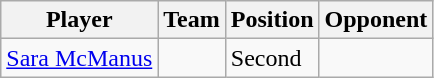<table class="wikitable sortable">
<tr>
<th>Player</th>
<th>Team</th>
<th>Position</th>
<th>Opponent</th>
</tr>
<tr>
<td><a href='#'>Sara McManus</a></td>
<td></td>
<td data-sort-value="2">Second</td>
<td></td>
</tr>
</table>
